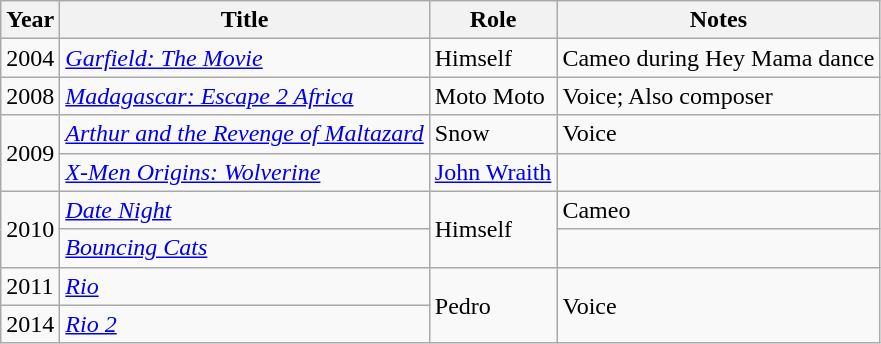<table class="wikitable sortable">
<tr>
<th>Year</th>
<th>Title</th>
<th>Role</th>
<th class="unsortable">Notes</th>
</tr>
<tr>
<td>2004</td>
<td><em><a href='#'>Garfield: The Movie</a></em></td>
<td>Himself</td>
<td>Cameo during Hey Mama dance</td>
</tr>
<tr>
<td>2008</td>
<td><em><a href='#'>Madagascar: Escape 2 Africa</a></em></td>
<td>Moto Moto</td>
<td>Voice; Also composer</td>
</tr>
<tr>
<td rowspan="2">2009</td>
<td><em><a href='#'>Arthur and the Revenge of Maltazard</a></em></td>
<td>Snow</td>
<td>Voice</td>
</tr>
<tr>
<td><em><a href='#'>X-Men Origins: Wolverine</a></em></td>
<td><a href='#'>John Wraith</a></td>
<td></td>
</tr>
<tr>
<td rowspan="2">2010</td>
<td><em><a href='#'>Date Night</a></em></td>
<td rowspan="2">Himself</td>
<td>Cameo</td>
</tr>
<tr>
<td><em><a href='#'>Bouncing Cats</a></em></td>
<td></td>
</tr>
<tr>
<td>2011</td>
<td><em><a href='#'>Rio</a></em></td>
<td rowspan="2">Pedro</td>
<td rowspan="2">Voice</td>
</tr>
<tr>
<td>2014</td>
<td><em><a href='#'>Rio 2</a></em></td>
</tr>
</table>
